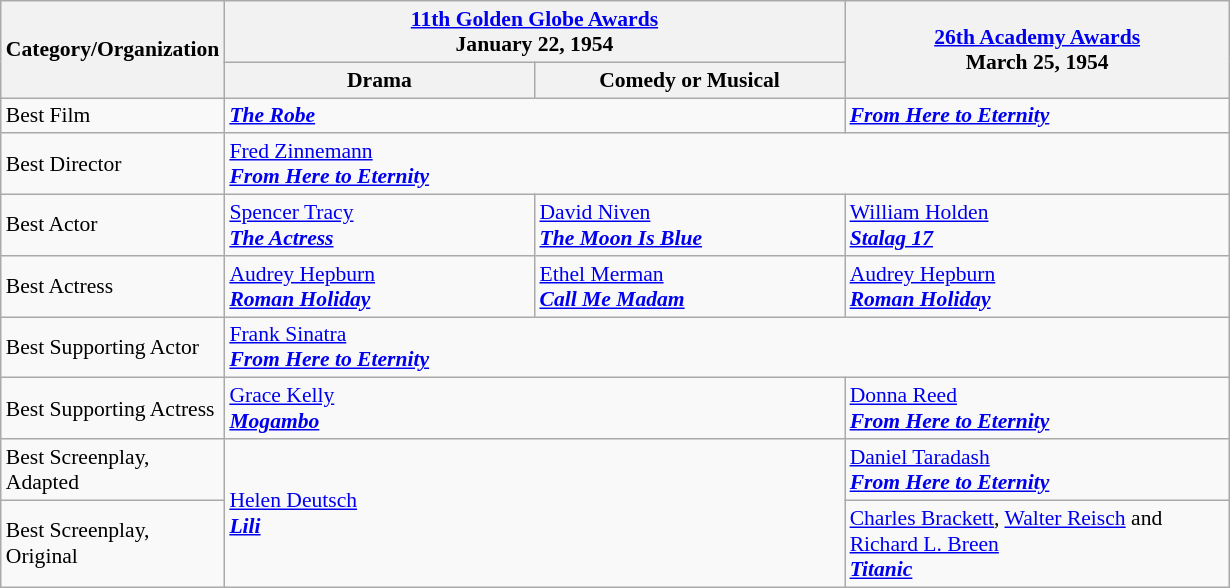<table class="wikitable" style="font-size: 90%;">
<tr>
<th rowspan="2" style="width:20px;">Category/Organization</th>
<th colspan="2" style="width:250px;"><a href='#'>11th Golden Globe Awards</a><br>January 22, 1954</th>
<th rowspan="2" style="width:250px;"><a href='#'>26th Academy Awards</a><br>March 25, 1954</th>
</tr>
<tr>
<th width=200>Drama</th>
<th style="width:200px;">Comedy or Musical</th>
</tr>
<tr>
<td>Best Film</td>
<td colspan="2"><strong><em><a href='#'>The Robe</a></em></strong></td>
<td><strong><em><a href='#'>From Here to Eternity</a></em></strong></td>
</tr>
<tr>
<td>Best Director</td>
<td colspan="3"><a href='#'>Fred Zinnemann</a><br><strong><em><a href='#'>From Here to Eternity</a></em></strong></td>
</tr>
<tr>
<td>Best Actor</td>
<td><a href='#'>Spencer Tracy</a><br><strong><em><a href='#'>The Actress</a></em></strong></td>
<td><a href='#'>David Niven</a><br><strong><em><a href='#'>The Moon Is Blue</a></em></strong></td>
<td><a href='#'>William Holden</a><br><strong><em><a href='#'>Stalag 17</a></em></strong></td>
</tr>
<tr>
<td>Best Actress</td>
<td><a href='#'>Audrey Hepburn</a><br><strong><em><a href='#'>Roman Holiday</a></em></strong></td>
<td><a href='#'>Ethel Merman</a><br><strong><em><a href='#'>Call Me Madam</a></em></strong></td>
<td><a href='#'>Audrey Hepburn</a><br><strong><em><a href='#'>Roman Holiday</a></em></strong></td>
</tr>
<tr>
<td>Best Supporting Actor</td>
<td colspan="3"><a href='#'>Frank Sinatra</a><br><strong><em><a href='#'>From Here to Eternity</a></em></strong></td>
</tr>
<tr>
<td>Best Supporting Actress</td>
<td colspan="2"><a href='#'>Grace Kelly</a><br><strong><em><a href='#'>Mogambo</a></em></strong></td>
<td><a href='#'>Donna Reed</a><br><strong><em><a href='#'>From Here to Eternity</a></em></strong></td>
</tr>
<tr>
<td>Best Screenplay, Adapted</td>
<td colspan="2" rowspan="2"><a href='#'>Helen Deutsch</a><br><strong><em><a href='#'>Lili</a></em></strong></td>
<td><a href='#'>Daniel Taradash</a><br><strong><em><a href='#'>From Here to Eternity</a></em></strong></td>
</tr>
<tr>
<td>Best Screenplay, Original</td>
<td><a href='#'>Charles Brackett</a>, <a href='#'>Walter Reisch</a> and <a href='#'>Richard L. Breen</a><br><strong><em><a href='#'>Titanic</a></em></strong></td>
</tr>
</table>
